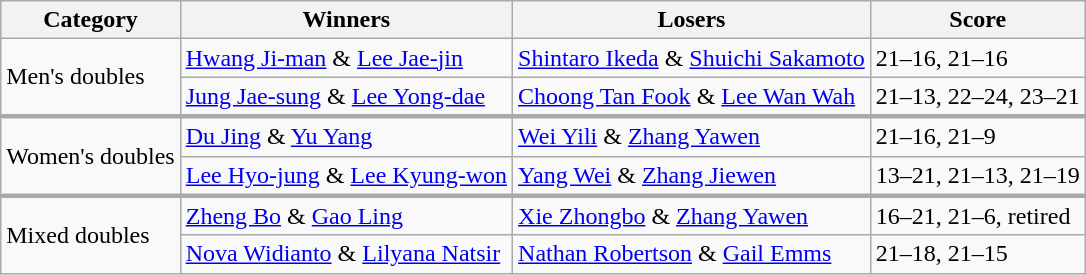<table class=wikitable>
<tr>
<th>Category</th>
<th>Winners</th>
<th>Losers</th>
<th>Score</th>
</tr>
<tr>
<td rowspan=2>Men's doubles</td>
<td> <a href='#'>Hwang Ji-man</a> & <a href='#'>Lee Jae-jin</a></td>
<td> <a href='#'>Shintaro Ikeda</a> & <a href='#'>Shuichi Sakamoto</a></td>
<td>21–16, 21–16</td>
</tr>
<tr>
<td> <a href='#'>Jung Jae-sung</a> & <a href='#'>Lee Yong-dae</a></td>
<td> <a href='#'>Choong Tan Fook</a> & <a href='#'>Lee Wan Wah</a></td>
<td>21–13, 22–24, 23–21</td>
</tr>
<tr style="border-top:3px solid #aaa">
<td rowspan=2>Women's doubles</td>
<td> <a href='#'>Du Jing</a> & <a href='#'>Yu Yang</a></td>
<td> <a href='#'>Wei Yili</a> & <a href='#'>Zhang Yawen</a></td>
<td>21–16, 21–9</td>
</tr>
<tr>
<td> <a href='#'>Lee Hyo-jung</a> & <a href='#'>Lee Kyung-won</a></td>
<td> <a href='#'>Yang Wei</a> & <a href='#'>Zhang Jiewen</a></td>
<td>13–21, 21–13, 21–19</td>
</tr>
<tr style="border-top:3px solid #aaa">
<td rowspan=2>Mixed doubles</td>
<td> <a href='#'>Zheng Bo</a> & <a href='#'>Gao Ling</a></td>
<td> <a href='#'>Xie Zhongbo</a> & <a href='#'>Zhang Yawen</a></td>
<td>16–21, 21–6, retired</td>
</tr>
<tr>
<td> <a href='#'>Nova Widianto</a> & <a href='#'>Lilyana Natsir</a></td>
<td> <a href='#'>Nathan Robertson</a> & <a href='#'>Gail Emms</a></td>
<td>21–18, 21–15</td>
</tr>
</table>
